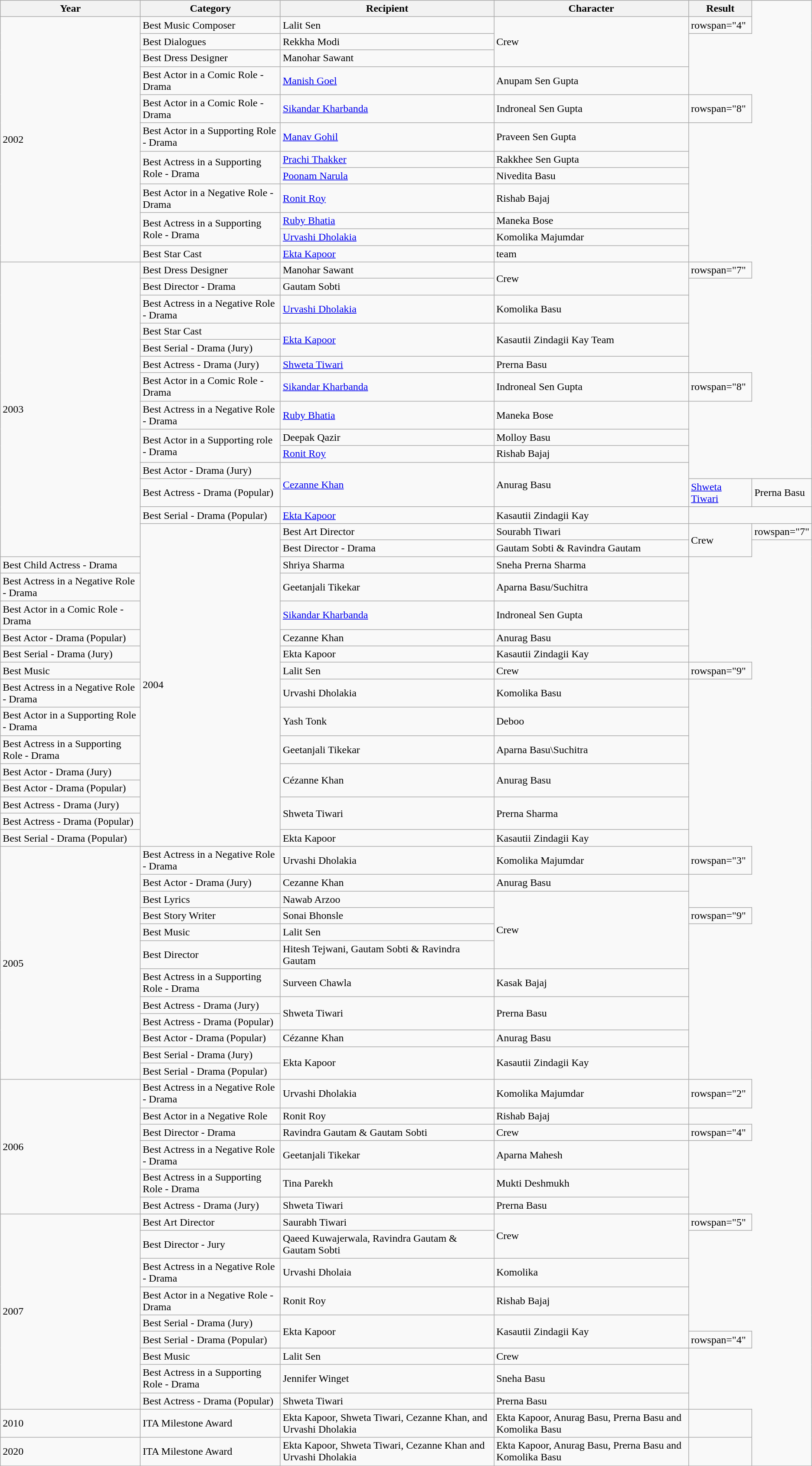<table class="wikitable sortable">
<tr>
<th>Year</th>
<th>Category</th>
<th>Recipient</th>
<th>Character</th>
<th>Result</th>
</tr>
<tr>
<td rowspan="12">2002</td>
<td>Best Music Composer</td>
<td>Lalit Sen</td>
<td rowspan="3">Crew</td>
<td>rowspan="4"  </td>
</tr>
<tr>
<td>Best Dialogues</td>
<td>Rekkha Modi</td>
</tr>
<tr>
<td>Best Dress Designer</td>
<td>Manohar Sawant</td>
</tr>
<tr>
<td>Best Actor in a Comic Role - Drama</td>
<td><a href='#'>Manish Goel</a></td>
<td>Anupam Sen Gupta</td>
</tr>
<tr>
<td>Best Actor in a Comic Role - Drama</td>
<td><a href='#'>Sikandar Kharbanda</a></td>
<td>Indroneal Sen Gupta</td>
<td>rowspan="8" </td>
</tr>
<tr>
<td>Best Actor in a Supporting Role - Drama</td>
<td><a href='#'>Manav Gohil</a></td>
<td>Praveen Sen Gupta</td>
</tr>
<tr>
<td rowspan="2">Best Actress in a Supporting Role - Drama</td>
<td><a href='#'>Prachi Thakker</a></td>
<td>Rakkhee Sen Gupta</td>
</tr>
<tr>
<td><a href='#'>Poonam Narula</a></td>
<td>Nivedita Basu</td>
</tr>
<tr>
<td>Best Actor in a Negative Role - Drama</td>
<td><a href='#'>Ronit Roy</a></td>
<td>Rishab Bajaj</td>
</tr>
<tr>
<td rowspan="2">Best Actress in a Supporting Role - Drama</td>
<td><a href='#'>Ruby Bhatia</a></td>
<td>Maneka Bose</td>
</tr>
<tr>
<td><a href='#'>Urvashi Dholakia</a></td>
<td>Komolika Majumdar</td>
</tr>
<tr>
<td>Best Star Cast</td>
<td><a href='#'>Ekta Kapoor</a></td>
<td>team</td>
</tr>
<tr>
<td rowspan="15">2003</td>
<td>Best Dress Designer</td>
<td>Manohar Sawant</td>
<td rowspan="2">Crew</td>
<td>rowspan="7"  </td>
</tr>
<tr>
<td>Best Director - Drama</td>
<td>Gautam Sobti</td>
</tr>
<tr>
<td>Best Actress in a Negative Role - Drama</td>
<td><a href='#'>Urvashi Dholakia</a></td>
<td>Komolika Basu</td>
</tr>
<tr>
<td>Best Star Cast</td>
<td rowspan="2"><a href='#'>Ekta Kapoor</a></td>
<td rowspan="2">Kasautii Zindagii Kay Team</td>
</tr>
<tr>
<td>Best Serial - Drama (Jury)</td>
</tr>
<tr>
<td>Best Actress - Drama (Jury)</td>
<td><a href='#'>Shweta Tiwari</a></td>
<td>Prerna Basu</td>
</tr>
<tr>
<td>Best Actor in a Comic Role - Drama</td>
<td><a href='#'>Sikandar Kharbanda</a></td>
<td>Indroneal Sen Gupta</td>
<td>rowspan="8" </td>
</tr>
<tr>
<td>Best Actress in a Negative Role - Drama</td>
<td><a href='#'>Ruby Bhatia</a></td>
<td>Maneka Bose</td>
</tr>
<tr>
<td rowspan="2">Best Actor in a Supporting role - Drama</td>
<td>Deepak Qazir</td>
<td>Molloy Basu</td>
</tr>
<tr>
<td><a href='#'>Ronit Roy</a></td>
<td>Rishab Bajaj</td>
</tr>
<tr>
<td>Best Actor - Drama (Jury)</td>
<td rowspan="2"><a href='#'>Cezanne Khan</a></td>
<td rowspan="2">Anurag Basu</td>
</tr>
<tr>
<td>Best Actress - Drama (Popular)</td>
<td><a href='#'>Shweta Tiwari</a></td>
<td>Prerna Basu</td>
</tr>
<tr>
<td>Best Serial - Drama (Popular)</td>
<td><a href='#'>Ekta Kapoor</a></td>
<td>Kasautii Zindagii Kay</td>
</tr>
<tr>
<td rowspan="16">2004</td>
<td>Best Art Director</td>
<td>Sourabh Tiwari</td>
<td rowspan="2">Crew</td>
<td>rowspan="7"  </td>
</tr>
<tr>
<td>Best Director - Drama</td>
<td>Gautam Sobti & Ravindra Gautam</td>
</tr>
<tr>
<td>Best Child Actress - Drama</td>
<td>Shriya Sharma</td>
<td>Sneha Prerna Sharma</td>
</tr>
<tr>
<td>Best Actress in a Negative Role - Drama</td>
<td>Geetanjali Tikekar</td>
<td>Aparna Basu/Suchitra</td>
</tr>
<tr>
<td>Best Actor in a Comic Role - Drama</td>
<td><a href='#'>Sikandar Kharbanda</a></td>
<td>Indroneal Sen Gupta</td>
</tr>
<tr>
<td>Best Actor - Drama (Popular)</td>
<td>Cezanne Khan</td>
<td>Anurag Basu</td>
</tr>
<tr>
<td>Best Serial - Drama (Jury)</td>
<td>Ekta Kapoor</td>
<td>Kasautii Zindagii Kay</td>
</tr>
<tr>
<td>Best Music</td>
<td>Lalit Sen</td>
<td>Crew</td>
<td>rowspan="9" </td>
</tr>
<tr>
<td>Best Actress in a Negative Role - Drama</td>
<td>Urvashi Dholakia</td>
<td>Komolika Basu</td>
</tr>
<tr>
<td>Best Actor in a Supporting Role - Drama</td>
<td>Yash Tonk</td>
<td>Deboo</td>
</tr>
<tr>
<td>Best Actress in a Supporting Role - Drama</td>
<td>Geetanjali Tikekar</td>
<td>Aparna Basu\Suchitra</td>
</tr>
<tr>
<td>Best Actor - Drama (Jury)</td>
<td rowspan="2">Cézanne Khan</td>
<td rowspan="2">Anurag Basu</td>
</tr>
<tr>
<td>Best Actor - Drama (Popular)</td>
</tr>
<tr>
<td>Best Actress - Drama (Jury)</td>
<td rowspan="2">Shweta Tiwari</td>
<td rowspan="2">Prerna Sharma</td>
</tr>
<tr>
<td>Best Actress - Drama (Popular)</td>
</tr>
<tr>
<td>Best Serial - Drama (Popular)</td>
<td>Ekta Kapoor</td>
<td>Kasautii Zindagii Kay</td>
</tr>
<tr>
<td rowspan="12">2005</td>
<td>Best Actress in a Negative Role - Drama</td>
<td>Urvashi Dholakia</td>
<td>Komolika Majumdar</td>
<td>rowspan="3"  </td>
</tr>
<tr>
<td>Best Actor - Drama (Jury)</td>
<td>Cezanne Khan</td>
<td>Anurag Basu</td>
</tr>
<tr>
<td>Best Lyrics</td>
<td>Nawab Arzoo</td>
<td rowspan="4">Crew</td>
</tr>
<tr>
<td>Best Story Writer</td>
<td>Sonai Bhonsle</td>
<td>rowspan="9" </td>
</tr>
<tr>
<td>Best Music</td>
<td>Lalit Sen</td>
</tr>
<tr>
<td>Best Director</td>
<td>Hitesh Tejwani, Gautam Sobti & Ravindra Gautam</td>
</tr>
<tr>
<td>Best Actress in a Supporting Role - Drama</td>
<td>Surveen Chawla</td>
<td>Kasak Bajaj</td>
</tr>
<tr>
<td>Best Actress - Drama (Jury)</td>
<td rowspan="2">Shweta Tiwari</td>
<td rowspan="2">Prerna Basu</td>
</tr>
<tr>
<td>Best Actress - Drama (Popular)</td>
</tr>
<tr>
<td>Best Actor - Drama (Popular)</td>
<td>Cézanne Khan</td>
<td>Anurag Basu</td>
</tr>
<tr>
<td>Best Serial - Drama (Jury)</td>
<td rowspan="2">Ekta Kapoor</td>
<td rowspan="2">Kasautii Zindagii Kay</td>
</tr>
<tr>
<td>Best Serial - Drama (Popular)</td>
</tr>
<tr>
<td rowspan="6">2006</td>
<td>Best Actress in a Negative Role - Drama</td>
<td>Urvashi Dholakia</td>
<td>Komolika Majumdar</td>
<td>rowspan="2"  </td>
</tr>
<tr>
<td>Best Actor in a Negative Role</td>
<td>Ronit Roy</td>
<td>Rishab Bajaj</td>
</tr>
<tr>
<td>Best Director - Drama</td>
<td>Ravindra Gautam & Gautam Sobti</td>
<td>Crew</td>
<td>rowspan="4" </td>
</tr>
<tr>
<td>Best Actress in a Negative Role - Drama</td>
<td>Geetanjali Tikekar</td>
<td>Aparna Mahesh</td>
</tr>
<tr>
<td>Best Actress in a Supporting Role - Drama</td>
<td>Tina Parekh</td>
<td>Mukti Deshmukh</td>
</tr>
<tr>
<td>Best Actress - Drama (Jury)</td>
<td>Shweta Tiwari</td>
<td>Prerna Basu</td>
</tr>
<tr>
<td rowspan="9">2007</td>
<td>Best Art Director</td>
<td>Saurabh Tiwari</td>
<td rowspan="2">Crew</td>
<td>rowspan="5"  </td>
</tr>
<tr>
<td>Best Director - Jury</td>
<td>Qaeed Kuwajerwala, Ravindra Gautam & Gautam Sobti</td>
</tr>
<tr>
<td>Best Actress in a Negative Role - Drama</td>
<td>Urvashi Dholaia</td>
<td>Komolika</td>
</tr>
<tr>
<td>Best Actor in a Negative Role - Drama</td>
<td>Ronit Roy</td>
<td>Rishab Bajaj</td>
</tr>
<tr>
<td>Best Serial - Drama (Jury)</td>
<td rowspan="2">Ekta Kapoor</td>
<td rowspan="2">Kasautii Zindagii Kay</td>
</tr>
<tr>
<td>Best Serial - Drama (Popular)</td>
<td>rowspan="4" </td>
</tr>
<tr>
<td>Best Music</td>
<td>Lalit Sen</td>
<td>Crew</td>
</tr>
<tr>
<td>Best Actress in a Supporting Role - Drama</td>
<td>Jennifer Winget</td>
<td>Sneha Basu</td>
</tr>
<tr>
<td>Best Actress - Drama (Popular)</td>
<td>Shweta Tiwari</td>
<td>Prerna Basu</td>
</tr>
<tr>
<td>2010</td>
<td>ITA Milestone Award</td>
<td>Ekta Kapoor,  Shweta Tiwari, Cezanne Khan, and Urvashi Dholakia</td>
<td>Ekta Kapoor, Anurag Basu, Prerna Basu and Komolika Basu</td>
<td> </td>
</tr>
<tr>
<td>2020</td>
<td>ITA Milestone Award</td>
<td>Ekta Kapoor,  Shweta Tiwari, Cezanne Khan and Urvashi Dholakia</td>
<td>Ekta Kapoor, Anurag Basu, Prerna Basu and Komolika Basu</td>
<td> </td>
</tr>
</table>
